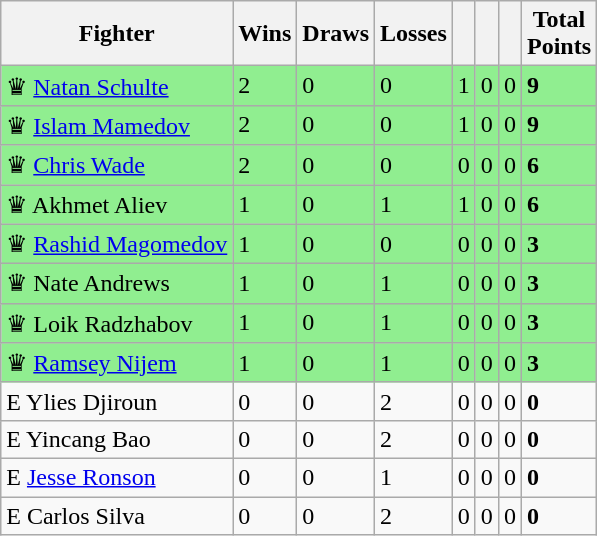<table class="wikitable sortable">
<tr>
<th>Fighter</th>
<th>Wins</th>
<th>Draws</th>
<th>Losses</th>
<th></th>
<th></th>
<th></th>
<th>Total<br> Points</th>
</tr>
<tr style="background:#90EE90;">
<td>♛   <a href='#'>Natan Schulte</a></td>
<td>2</td>
<td>0</td>
<td>0</td>
<td>1</td>
<td>0</td>
<td>0</td>
<td><strong>9</strong></td>
</tr>
<tr style="background:#90EE90;">
<td>♛   <a href='#'>Islam Mamedov</a></td>
<td>2</td>
<td>0</td>
<td>0</td>
<td>1</td>
<td>0</td>
<td>0</td>
<td><strong>9</strong></td>
</tr>
<tr style="background:#90EE90;">
<td>♛   <a href='#'>Chris Wade</a></td>
<td>2</td>
<td>0</td>
<td>0</td>
<td>0</td>
<td>0</td>
<td>0</td>
<td><strong>6</strong></td>
</tr>
<tr style="background:#90EE90;">
<td>♛   Akhmet Aliev</td>
<td>1</td>
<td>0</td>
<td>1</td>
<td>1</td>
<td>0</td>
<td>0</td>
<td><strong>6</strong></td>
</tr>
<tr style="background:#90EE90;">
<td>♛  <a href='#'>Rashid Magomedov</a></td>
<td>1</td>
<td>0</td>
<td>0</td>
<td>0</td>
<td>0</td>
<td>0</td>
<td><strong>3</strong></td>
</tr>
<tr style="background:#90EE90;">
<td>♛  Nate Andrews</td>
<td>1</td>
<td>0</td>
<td>1</td>
<td>0</td>
<td>0</td>
<td>0</td>
<td><strong>3</strong></td>
</tr>
<tr style="background:#90EE90;">
<td>♛   Loik Radzhabov</td>
<td>1</td>
<td>0</td>
<td>1</td>
<td>0</td>
<td>0</td>
<td>0</td>
<td><strong>3</strong></td>
</tr>
<tr style="background:#90EE90;">
<td>♛  <a href='#'>Ramsey Nijem</a></td>
<td>1</td>
<td>0</td>
<td>1</td>
<td>0</td>
<td>0</td>
<td>0</td>
<td><strong>3</strong></td>
</tr>
<tr>
<td>E   Ylies Djiroun</td>
<td>0</td>
<td>0</td>
<td>2</td>
<td>0</td>
<td>0</td>
<td>0</td>
<td><strong>0</strong></td>
</tr>
<tr>
<td>E  Yincang Bao</td>
<td>0</td>
<td>0</td>
<td>2</td>
<td>0</td>
<td>0</td>
<td>0</td>
<td><strong>0</strong></td>
</tr>
<tr>
<td>E  <a href='#'>Jesse Ronson</a></td>
<td>0</td>
<td>0</td>
<td>1</td>
<td>0</td>
<td>0</td>
<td>0</td>
<td><strong>0</strong></td>
</tr>
<tr>
<td>E  Carlos Silva</td>
<td>0</td>
<td>0</td>
<td>2</td>
<td>0</td>
<td>0</td>
<td>0</td>
<td><strong>0</strong></td>
</tr>
</table>
